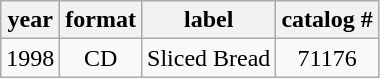<table class="wikitable" style="text-align:center">
<tr>
<th>year</th>
<th>format</th>
<th>label</th>
<th>catalog #</th>
</tr>
<tr>
<td>1998</td>
<td>CD</td>
<td>Sliced Bread</td>
<td>71176</td>
</tr>
</table>
